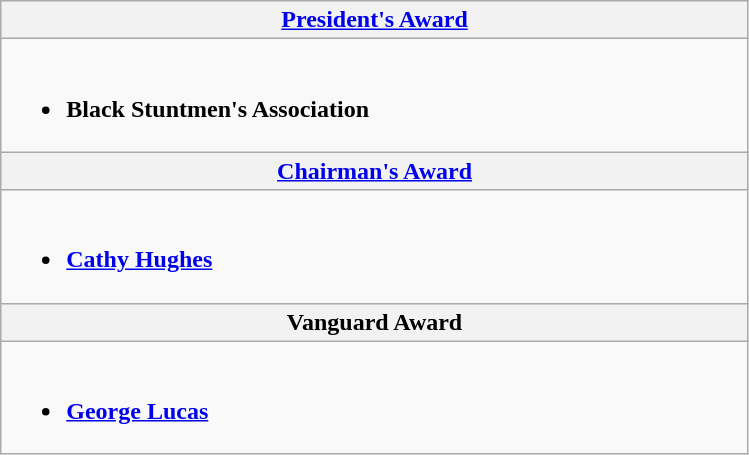<table class="wikitable">
<tr>
<th style="width=50%"><a href='#'>President's Award</a></th>
</tr>
<tr>
<td width="50%" style="vertical-align:top"><br><ul><li><strong>Black Stuntmen's Association</strong></li></ul></td>
</tr>
<tr>
<th style="width=50%"><a href='#'>Chairman's Award</a></th>
</tr>
<tr>
<td width="50%" style="vertical-align:top"><br><ul><li><strong><a href='#'>Cathy Hughes</a></strong></li></ul></td>
</tr>
<tr>
<th style="width=50%">Vanguard Award</th>
</tr>
<tr>
<td width="50%" style="vertical-align:top"><br><ul><li><strong><a href='#'>George Lucas</a></strong></li></ul></td>
</tr>
</table>
